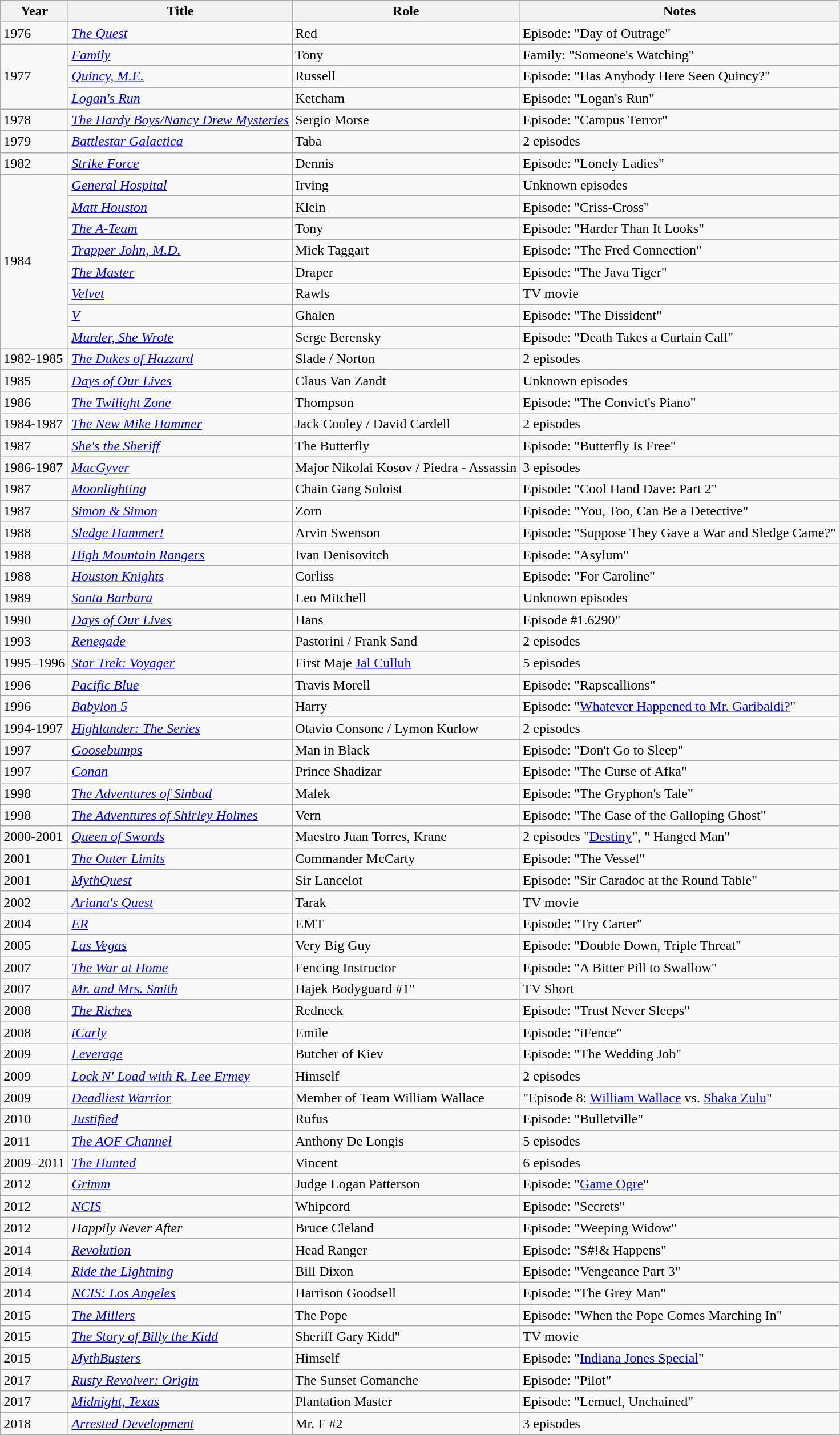<table class="wikitable">
<tr>
<th>Year</th>
<th>Title</th>
<th>Role</th>
<th>Notes</th>
</tr>
<tr>
<td>1976</td>
<td><em><a href='#'>The Quest</a></em></td>
<td>Red</td>
<td>Episode: "Day of Outrage"</td>
</tr>
<tr>
<td rowspan="3">1977</td>
<td><em><a href='#'>Family</a></em></td>
<td>Tony</td>
<td>Family: "Someone's Watching"</td>
</tr>
<tr>
<td><em><a href='#'>Quincy, M.E.</a></em></td>
<td>Russell</td>
<td>Episode: "Has Anybody Here Seen Quincy?"</td>
</tr>
<tr>
<td><em><a href='#'>Logan's Run</a></em></td>
<td>Ketcham</td>
<td>Episode: "Logan's Run"</td>
</tr>
<tr>
<td>1978</td>
<td><em><a href='#'>The Hardy Boys/Nancy Drew Mysteries</a></em></td>
<td>Sergio Morse</td>
<td>Episode: "Campus Terror"</td>
</tr>
<tr>
<td>1979</td>
<td><em><a href='#'>Battlestar Galactica</a></em></td>
<td>Taba</td>
<td>2 episodes</td>
</tr>
<tr>
<td>1982</td>
<td><em><a href='#'>Strike Force</a></em></td>
<td>Dennis</td>
<td>Episode: "Lonely Ladies"</td>
</tr>
<tr>
<td rowspan="8">1984</td>
<td><em><a href='#'>General Hospital</a></em></td>
<td>Irving</td>
<td>Unknown episodes</td>
</tr>
<tr>
<td><em><a href='#'>Matt Houston</a></em></td>
<td>Klein</td>
<td>Episode: "Criss-Cross"</td>
</tr>
<tr>
<td><em><a href='#'>The A-Team</a></em></td>
<td>Tony</td>
<td>Episode: "Harder Than It Looks"</td>
</tr>
<tr>
<td><em><a href='#'>Trapper John, M.D.</a></em></td>
<td>Mick Taggart</td>
<td>Episode: "The Fred Connection"</td>
</tr>
<tr>
<td><em><a href='#'>The Master</a></em></td>
<td>Draper</td>
<td>Episode: "The Java Tiger"</td>
</tr>
<tr>
<td><em><a href='#'>Velvet</a></em></td>
<td>Rawls</td>
<td>TV movie</td>
</tr>
<tr>
<td><em><a href='#'>V</a></em></td>
<td>Ghalen</td>
<td>Episode: "The Dissident"</td>
</tr>
<tr>
<td><em><a href='#'>Murder, She Wrote</a></em></td>
<td>Serge Berensky</td>
<td>Episode: "Death Takes a Curtain Call"</td>
</tr>
<tr>
<td>1982-1985</td>
<td><em><a href='#'>The Dukes of Hazzard</a></em></td>
<td>Slade / Norton</td>
<td>2 episodes</td>
</tr>
<tr>
<td>1985</td>
<td><em><a href='#'>Days of Our Lives</a></em></td>
<td>Claus Van Zandt</td>
<td>Unknown episodes</td>
</tr>
<tr>
<td>1986</td>
<td><em><a href='#'>The Twilight Zone</a></em></td>
<td>Thompson</td>
<td>Episode: "The Convict's Piano"</td>
</tr>
<tr>
<td>1984-1987</td>
<td><em><a href='#'>The New Mike Hammer</a></em></td>
<td>Jack Cooley / David Cardell</td>
<td>2 episodes</td>
</tr>
<tr>
<td>1987</td>
<td><em><a href='#'>She's the Sheriff</a></em></td>
<td>The Butterfly</td>
<td>Episode: "Butterfly Is Free"</td>
</tr>
<tr>
<td>1986-1987</td>
<td><em><a href='#'>MacGyver</a></em></td>
<td>Major Nikolai Kosov / Piedra - Assassin</td>
<td>3 episodes</td>
</tr>
<tr>
<td>1987</td>
<td><em><a href='#'>Moonlighting</a></em></td>
<td>Chain Gang Soloist</td>
<td>Episode: "Cool Hand Dave: Part 2"</td>
</tr>
<tr>
<td>1987</td>
<td><em><a href='#'>Simon & Simon</a></em></td>
<td>Zorn</td>
<td>Episode: "You, Too, Can Be a Detective"</td>
</tr>
<tr>
<td>1988</td>
<td><em><a href='#'>Sledge Hammer!</a></em></td>
<td>Arvin Swenson</td>
<td>Episode: "Suppose They Gave a War and Sledge Came?"</td>
</tr>
<tr>
<td>1988</td>
<td><em><a href='#'>High Mountain Rangers</a></em></td>
<td>Ivan Denisovitch</td>
<td>Episode: "Asylum"</td>
</tr>
<tr>
<td>1988</td>
<td><em><a href='#'>Houston Knights</a></em></td>
<td>Corliss</td>
<td>Episode: "For Caroline"</td>
</tr>
<tr>
<td>1989</td>
<td><em><a href='#'>Santa Barbara</a></em></td>
<td>Leo Mitchell</td>
<td>Unknown episodes</td>
</tr>
<tr>
<td>1990</td>
<td><em><a href='#'>Days of Our Lives</a></em></td>
<td>Hans</td>
<td>Episode #1.6290"</td>
</tr>
<tr>
<td>1993</td>
<td><em><a href='#'>Renegade</a></em></td>
<td>Pastorini / Frank Sand</td>
<td>2 episodes</td>
</tr>
<tr>
<td>1995–1996</td>
<td><em><a href='#'>Star Trek: Voyager</a></em></td>
<td>First Maje <a href='#'>Jal Culluh</a></td>
<td>5 episodes</td>
</tr>
<tr>
<td>1996</td>
<td><em><a href='#'>Pacific Blue</a></em></td>
<td>Travis Morell</td>
<td>Episode: "Rapscallions"</td>
</tr>
<tr>
<td>1996</td>
<td><em><a href='#'>Babylon 5</a></em></td>
<td>Harry</td>
<td>Episode: "<a href='#'>Whatever Happened to Mr. Garibaldi?</a>"</td>
</tr>
<tr>
<td>1994-1997</td>
<td><em><a href='#'>Highlander: The Series</a></em></td>
<td>Otavio Consone / Lymon Kurlow</td>
<td>2 episodes</td>
</tr>
<tr>
<td>1997</td>
<td><em><a href='#'>Goosebumps</a></em></td>
<td>Man in Black</td>
<td>Episode: "Don't Go to Sleep"</td>
</tr>
<tr>
<td>1997</td>
<td><em><a href='#'>Conan</a></em></td>
<td>Prince Shadizar</td>
<td>Episode: "The Curse of Afka"</td>
</tr>
<tr>
<td>1998</td>
<td><em><a href='#'>The Adventures of Sinbad</a></em></td>
<td>Malek</td>
<td>Episode: "The Gryphon's Tale"</td>
</tr>
<tr>
<td>1998</td>
<td><em><a href='#'>The Adventures of Shirley Holmes</a></em></td>
<td>Vern</td>
<td>Episode: "The Case of the Galloping Ghost"</td>
</tr>
<tr>
<td>2000-2001</td>
<td><em><a href='#'>Queen of Swords</a></em></td>
<td>Maestro Juan Torres, Krane</td>
<td>2 episodes "<a href='#'>Destiny</a>", " Hanged Man"</td>
</tr>
<tr>
<td>2001</td>
<td><em><a href='#'>The Outer Limits</a></em></td>
<td>Commander McCarty</td>
<td>Episode: "The Vessel"</td>
</tr>
<tr>
<td>2001</td>
<td><em><a href='#'>MythQuest</a></em></td>
<td>Sir Lancelot</td>
<td>Episode: "Sir Caradoc at the Round Table"</td>
</tr>
<tr>
<td>2002</td>
<td><em><a href='#'>Ariana's Quest</a></em></td>
<td>Tarak</td>
<td>TV movie</td>
</tr>
<tr>
<td>2004</td>
<td><em><a href='#'>ER</a></em></td>
<td>EMT</td>
<td>Episode: "Try Carter"</td>
</tr>
<tr>
<td>2005</td>
<td><em><a href='#'>Las Vegas</a></em></td>
<td>Very Big Guy</td>
<td>Episode: "Double Down, Triple Threat"</td>
</tr>
<tr>
<td>2007</td>
<td><em><a href='#'>The War at Home</a></em></td>
<td>Fencing Instructor</td>
<td>Episode: "A Bitter Pill to Swallow"</td>
</tr>
<tr>
<td>2007</td>
<td><em><a href='#'>Mr. and Mrs. Smith</a></em></td>
<td>Hajek Bodyguard #1"</td>
<td>TV Short</td>
</tr>
<tr>
<td>2008</td>
<td><em><a href='#'>The Riches</a></em></td>
<td>Redneck</td>
<td>Episode: "Trust Never Sleeps"</td>
</tr>
<tr>
<td>2008</td>
<td><em><a href='#'>iCarly</a></em></td>
<td>Emile</td>
<td>Episode: "iFence"</td>
</tr>
<tr>
<td>2009</td>
<td><em><a href='#'>Leverage</a></em></td>
<td>Butcher of Kiev</td>
<td>Episode: "The Wedding Job"</td>
</tr>
<tr>
<td>2009</td>
<td><em><a href='#'>Lock N' Load with R. Lee Ermey</a></em></td>
<td>Himself</td>
<td>2 episodes</td>
</tr>
<tr>
<td>2009</td>
<td><em><a href='#'>Deadliest Warrior</a></em></td>
<td>Member of Team William Wallace</td>
<td>"Episode 8: <a href='#'>William Wallace</a> vs. <a href='#'>Shaka Zulu</a>"</td>
</tr>
<tr>
<td>2010</td>
<td><em><a href='#'>Justified</a></em></td>
<td>Rufus</td>
<td>Episode: "Bulletville"</td>
</tr>
<tr>
<td>2011</td>
<td><em><a href='#'>The AOF Channel</a></em></td>
<td>Anthony De Longis</td>
<td>5 episodes</td>
</tr>
<tr>
<td>2009–2011</td>
<td><em><a href='#'>The Hunted</a></em></td>
<td>Vincent</td>
<td>6 episodes</td>
</tr>
<tr>
<td>2012</td>
<td><em><a href='#'>Grimm</a></em></td>
<td>Judge Logan Patterson</td>
<td>Episode: "<a href='#'>Game Ogre</a>"</td>
</tr>
<tr>
<td>2012</td>
<td><em><a href='#'>NCIS</a></em></td>
<td>Whipcord</td>
<td>Episode: "Secrets"</td>
</tr>
<tr>
<td>2012</td>
<td><em>Happily Never After</em></td>
<td>Bruce Cleland</td>
<td>Episode: "Weeping Widow"</td>
</tr>
<tr>
<td>2014</td>
<td><em><a href='#'>Revolution</a></em></td>
<td>Head Ranger</td>
<td>Episode: "S#!& Happens"</td>
</tr>
<tr>
<td>2014</td>
<td><em><a href='#'>Ride the Lightning</a></em></td>
<td>Bill Dixon</td>
<td>Episode: "Vengeance Part 3"</td>
</tr>
<tr>
<td>2014</td>
<td><em><a href='#'>NCIS: Los Angeles</a></em></td>
<td>Harrison Goodsell</td>
<td>Episode: "The Grey Man"</td>
</tr>
<tr>
<td>2015</td>
<td><em><a href='#'>The Millers</a></em></td>
<td>The Pope</td>
<td>Episode: "When the Pope Comes Marching In"</td>
</tr>
<tr>
<td>2015</td>
<td><em><a href='#'>The Story of Billy the Kidd</a></em></td>
<td>Sheriff Gary Kidd"</td>
<td>TV movie</td>
</tr>
<tr>
<td>2015</td>
<td><em><a href='#'>MythBusters</a></em></td>
<td>Himself</td>
<td>Episode: "<a href='#'>Indiana Jones Special</a>"</td>
</tr>
<tr>
<td>2017</td>
<td><em><a href='#'>Rusty Revolver: Origin</a></em></td>
<td>The Sunset Comanche</td>
<td>Episode: "Pilot"</td>
</tr>
<tr>
<td>2017</td>
<td><em><a href='#'>Midnight, Texas</a></em></td>
<td>Plantation Master</td>
<td>Episode: "Lemuel, Unchained"</td>
</tr>
<tr>
<td>2018</td>
<td><em><a href='#'>Arrested Development</a></em></td>
<td>Mr. F #2</td>
<td>3 episodes</td>
</tr>
<tr>
</tr>
</table>
